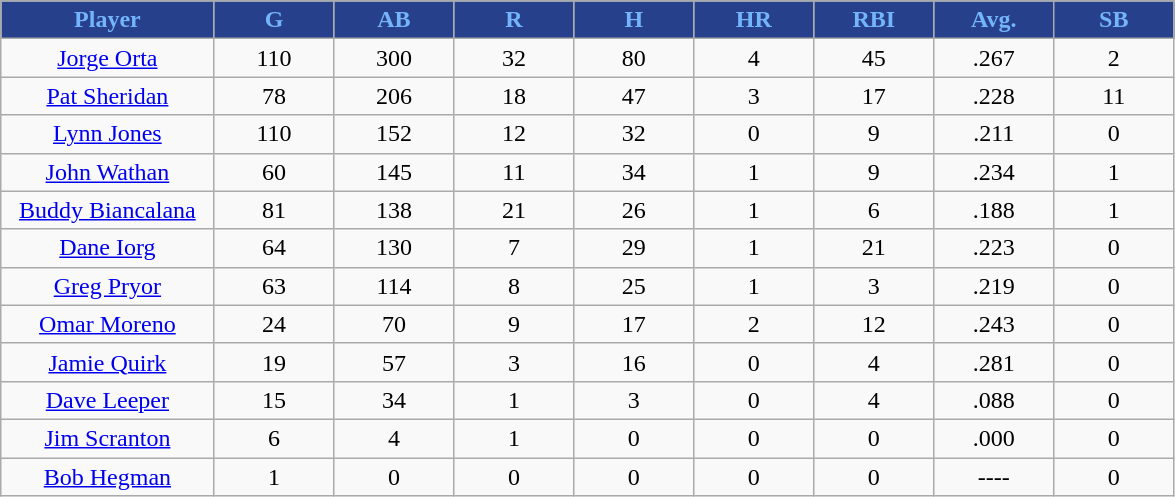<table class="wikitable sortable">
<tr>
<th style="background:#27408B;color:#74B4FA;" width="16%">Player</th>
<th style="background:#27408B;color:#74B4FA;" width="9%">G</th>
<th style="background:#27408B;color:#74B4FA;" width="9%">AB</th>
<th style="background:#27408B;color:#74B4FA;" width="9%">R</th>
<th style="background:#27408B;color:#74B4FA;" width="9%">H</th>
<th style="background:#27408B;color:#74B4FA;" width="9%">HR</th>
<th style="background:#27408B;color:#74B4FA;" width="9%">RBI</th>
<th style="background:#27408B;color:#74B4FA;" width="9%">Avg.</th>
<th style="background:#27408B;color:#74B4FA;" width="9%">SB</th>
</tr>
<tr align="center">
<td><a href='#'>Jorge Orta</a></td>
<td>110</td>
<td>300</td>
<td>32</td>
<td>80</td>
<td>4</td>
<td>45</td>
<td>.267</td>
<td>2</td>
</tr>
<tr align=center>
<td><a href='#'>Pat Sheridan</a></td>
<td>78</td>
<td>206</td>
<td>18</td>
<td>47</td>
<td>3</td>
<td>17</td>
<td>.228</td>
<td>11</td>
</tr>
<tr align=center>
<td><a href='#'>Lynn Jones</a></td>
<td>110</td>
<td>152</td>
<td>12</td>
<td>32</td>
<td>0</td>
<td>9</td>
<td>.211</td>
<td>0</td>
</tr>
<tr align=center>
<td><a href='#'>John Wathan</a></td>
<td>60</td>
<td>145</td>
<td>11</td>
<td>34</td>
<td>1</td>
<td>9</td>
<td>.234</td>
<td>1</td>
</tr>
<tr align=center>
<td><a href='#'>Buddy Biancalana</a></td>
<td>81</td>
<td>138</td>
<td>21</td>
<td>26</td>
<td>1</td>
<td>6</td>
<td>.188</td>
<td>1</td>
</tr>
<tr align="center">
<td><a href='#'>Dane Iorg</a></td>
<td>64</td>
<td>130</td>
<td>7</td>
<td>29</td>
<td>1</td>
<td>21</td>
<td>.223</td>
<td>0</td>
</tr>
<tr align=center>
<td><a href='#'>Greg Pryor</a></td>
<td>63</td>
<td>114</td>
<td>8</td>
<td>25</td>
<td>1</td>
<td>3</td>
<td>.219</td>
<td>0</td>
</tr>
<tr align="center">
<td><a href='#'>Omar Moreno</a></td>
<td>24</td>
<td>70</td>
<td>9</td>
<td>17</td>
<td>2</td>
<td>12</td>
<td>.243</td>
<td>0</td>
</tr>
<tr align="center">
<td><a href='#'>Jamie Quirk</a></td>
<td>19</td>
<td>57</td>
<td>3</td>
<td>16</td>
<td>0</td>
<td>4</td>
<td>.281</td>
<td>0</td>
</tr>
<tr align="center">
<td><a href='#'>Dave Leeper</a></td>
<td>15</td>
<td>34</td>
<td>1</td>
<td>3</td>
<td>0</td>
<td>4</td>
<td>.088</td>
<td>0</td>
</tr>
<tr align=center>
<td><a href='#'>Jim Scranton</a></td>
<td>6</td>
<td>4</td>
<td>1</td>
<td>0</td>
<td>0</td>
<td>0</td>
<td>.000</td>
<td>0</td>
</tr>
<tr align="center"">
<td><a href='#'>Bob Hegman</a></td>
<td>1</td>
<td>0</td>
<td>0</td>
<td>0</td>
<td>0</td>
<td>0</td>
<td>----</td>
<td>0</td>
</tr>
</table>
